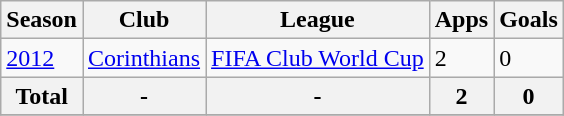<table class="wikitable">
<tr>
<th>Season</th>
<th>Club</th>
<th>League</th>
<th>Apps</th>
<th>Goals</th>
</tr>
<tr>
<td><a href='#'>2012</a></td>
<td rowspan=1><a href='#'>Corinthians</a></td>
<td rowspan=1><a href='#'>FIFA Club World Cup</a></td>
<td>2</td>
<td>0</td>
</tr>
<tr>
<th>Total</th>
<th>-</th>
<th>-</th>
<th>2</th>
<th>0</th>
</tr>
<tr>
</tr>
</table>
